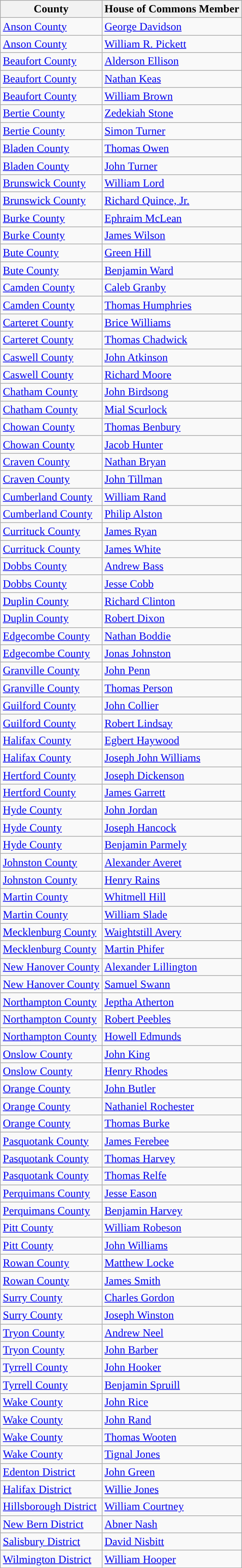<table class="wikitable sortable mw-datatable">
<tr>
<th>County</th>
<th>House of Commons Member</th>
</tr>
<tr>
<td><a href='#'>Anson County</a></td>
<td data-sort-value="Davidson, George"><a href='#'>George Davidson</a></td>
</tr>
<tr>
<td><a href='#'>Anson County</a></td>
<td data-sort-value="Pickett, William R."><a href='#'>William R. Pickett</a></td>
</tr>
<tr>
<td><a href='#'>Beaufort County</a></td>
<td data-sort-value="Ellison, Alderson"><a href='#'>Alderson Ellison</a></td>
</tr>
<tr>
<td><a href='#'>Beaufort County</a></td>
<td data-sort-value="Keas, Nathan"><a href='#'>Nathan Keas</a></td>
</tr>
<tr>
<td><a href='#'>Beaufort County</a></td>
<td data-sort-value="Brown, William"><a href='#'>William Brown</a></td>
</tr>
<tr>
<td><a href='#'>Bertie County</a></td>
<td data-sort-value="Stone, Zedekiah"><a href='#'>Zedekiah Stone</a></td>
</tr>
<tr>
<td><a href='#'>Bertie County</a></td>
<td data-sort-value="Turner, Simon"><a href='#'>Simon Turner</a></td>
</tr>
<tr>
<td><a href='#'>Bladen County</a></td>
<td data-sort-value="Owen, Thomas"><a href='#'>Thomas Owen</a></td>
</tr>
<tr>
<td><a href='#'>Bladen County</a></td>
<td data-sort-value="Turner, John"><a href='#'>John Turner</a></td>
</tr>
<tr>
<td><a href='#'>Brunswick County</a></td>
<td data-sort-value="Lord, William"><a href='#'>William Lord</a></td>
</tr>
<tr>
<td><a href='#'>Brunswick County</a></td>
<td data-sort-value="Quince, Richard, Jr."><a href='#'>Richard Quince, Jr.</a></td>
</tr>
<tr>
<td><a href='#'>Burke County</a></td>
<td data-sort-value="McLean, Ephraim"><a href='#'>Ephraim McLean</a></td>
</tr>
<tr>
<td><a href='#'>Burke County</a></td>
<td data-sort-value="Wilson, James"><a href='#'>James Wilson</a></td>
</tr>
<tr>
<td><a href='#'>Bute County</a></td>
<td data-sort-value="Hill, Green"><a href='#'>Green Hill</a></td>
</tr>
<tr>
<td><a href='#'>Bute County</a></td>
<td data-sort-value="Ward, Benjamin"><a href='#'>Benjamin Ward</a></td>
</tr>
<tr>
<td><a href='#'>Camden County</a></td>
<td data-sort-value="Granby, Caleb"><a href='#'>Caleb Granby</a></td>
</tr>
<tr>
<td><a href='#'>Camden County</a></td>
<td data-sort-value="Humphries, Thomas"><a href='#'>Thomas Humphries</a></td>
</tr>
<tr>
<td><a href='#'>Carteret County</a></td>
<td data-sort-value="Williams, Brice"><a href='#'>Brice Williams</a></td>
</tr>
<tr>
<td><a href='#'>Carteret County</a></td>
<td data-sort-value="Chadwick, Thomas"><a href='#'>Thomas Chadwick</a></td>
</tr>
<tr>
<td><a href='#'>Caswell County</a></td>
<td data-sort-value="Atkinson, John"><a href='#'>John Atkinson</a></td>
</tr>
<tr>
<td><a href='#'>Caswell County</a></td>
<td data-sort-value="Moore, Richard"><a href='#'>Richard Moore</a></td>
</tr>
<tr>
<td><a href='#'>Chatham County</a></td>
<td data-sort-value="Bridsong, John"><a href='#'>John Birdsong</a></td>
</tr>
<tr>
<td><a href='#'>Chatham County</a></td>
<td data-sort-value="Scurlock, Mial"><a href='#'>Mial Scurlock</a></td>
</tr>
<tr>
<td><a href='#'>Chowan County</a></td>
<td data-sort-value="Benbury, Thomas"><a href='#'>Thomas Benbury</a></td>
</tr>
<tr>
<td><a href='#'>Chowan County</a></td>
<td data-sort-value="Hunter, Jacob"><a href='#'>Jacob Hunter</a></td>
</tr>
<tr>
<td><a href='#'>Craven County</a></td>
<td data-sort-value="Bryan, Nathan"><a href='#'>Nathan Bryan</a></td>
</tr>
<tr>
<td><a href='#'>Craven County</a></td>
<td data-sort-value="Tillman, John"><a href='#'>John Tillman</a></td>
</tr>
<tr>
<td><a href='#'>Cumberland County</a></td>
<td data-sort-value="Rand, William"><a href='#'>William Rand</a></td>
</tr>
<tr>
<td><a href='#'>Cumberland County</a></td>
<td data-sort-value="Alston, Philip"><a href='#'>Philip Alston</a></td>
</tr>
<tr>
<td><a href='#'>Currituck County</a></td>
<td data-sort-value="Ryan, James"><a href='#'>James Ryan</a></td>
</tr>
<tr>
<td><a href='#'>Currituck County</a></td>
<td data-sort-value="White, James"><a href='#'>James White</a></td>
</tr>
<tr>
<td><a href='#'>Dobbs County</a></td>
<td data-sort-value="Bass, Andrew"><a href='#'>Andrew Bass</a></td>
</tr>
<tr>
<td><a href='#'>Dobbs County</a></td>
<td data-sort-value="Cobb, Jesse"><a href='#'>Jesse Cobb</a></td>
</tr>
<tr>
<td><a href='#'>Duplin County</a></td>
<td data-sort-value="Clinton, Richard"><a href='#'>Richard Clinton</a></td>
</tr>
<tr>
<td><a href='#'>Duplin County</a></td>
<td data-sort-value="Dixon, Robert"><a href='#'>Robert Dixon</a></td>
</tr>
<tr>
<td><a href='#'>Edgecombe County</a></td>
<td data-sort-value="Boddie, Nathan"><a href='#'>Nathan Boddie</a></td>
</tr>
<tr>
<td><a href='#'>Edgecombe County</a></td>
<td data-sort-value="Johnston, Jonas"><a href='#'>Jonas Johnston</a></td>
</tr>
<tr>
<td><a href='#'>Granville County</a></td>
<td data-sort-value="Penn, John"><a href='#'>John Penn</a></td>
</tr>
<tr>
<td><a href='#'>Granville County</a></td>
<td data-sort-value="Person, Thomas"><a href='#'>Thomas Person</a></td>
</tr>
<tr>
<td><a href='#'>Guilford County</a></td>
<td data-sort-value="Collier, John"><a href='#'>John Collier</a></td>
</tr>
<tr>
<td><a href='#'>Guilford County</a></td>
<td data-sort-value="Lindsay, Robert"><a href='#'>Robert Lindsay</a></td>
</tr>
<tr>
<td><a href='#'>Halifax County</a></td>
<td data-sort-value="Egbert, Haywood"><a href='#'>Egbert Haywood</a></td>
</tr>
<tr>
<td><a href='#'>Halifax County</a></td>
<td data-sort-value="Williams, Joseph"><a href='#'>Joseph John Williams</a></td>
</tr>
<tr>
<td><a href='#'>Hertford County</a></td>
<td data-sort-value="Dickenson, Joseph"><a href='#'>Joseph Dickenson</a></td>
</tr>
<tr>
<td><a href='#'>Hertford County</a></td>
<td data-sort-value="Garrett, James"><a href='#'>James Garrett</a></td>
</tr>
<tr>
<td><a href='#'>Hyde County</a></td>
<td data-sort-value="Jordan, John"><a href='#'>John Jordan</a></td>
</tr>
<tr>
<td><a href='#'>Hyde County</a></td>
<td data-sort-value="Hancock, Joseph"><a href='#'>Joseph Hancock</a></td>
</tr>
<tr>
<td><a href='#'>Hyde County</a></td>
<td data-sort-value="Parmely, Benjamin"><a href='#'>Benjamin Parmely</a></td>
</tr>
<tr>
<td><a href='#'>Johnston County</a></td>
<td data-sort-value="Averet, Alexander"><a href='#'>Alexander Averet</a></td>
</tr>
<tr>
<td><a href='#'>Johnston County</a></td>
<td data-sort-value="Rains, Henry"><a href='#'>Henry Rains</a></td>
</tr>
<tr>
<td><a href='#'>Martin County</a></td>
<td data-sort-value="Hill, Whitmell"><a href='#'>Whitmell Hill</a></td>
</tr>
<tr>
<td><a href='#'>Martin County</a></td>
<td data-sort-value="Slade, WIlliam"><a href='#'>William Slade</a></td>
</tr>
<tr>
<td><a href='#'>Mecklenburg County</a></td>
<td data-sort-value="Avery, Waightstill"><a href='#'>Waightstill Avery</a></td>
</tr>
<tr>
<td><a href='#'>Mecklenburg County</a></td>
<td data-sort-value="Phifer, Martin"><a href='#'>Martin Phifer</a></td>
</tr>
<tr>
<td><a href='#'>New Hanover County</a></td>
<td data-sort-value="Lillington, Alexander"><a href='#'>Alexander Lillington</a></td>
</tr>
<tr>
<td><a href='#'>New Hanover County</a></td>
<td data-sort-value="Swann, Samuel"><a href='#'>Samuel Swann</a></td>
</tr>
<tr>
<td><a href='#'>Northampton County</a></td>
<td data-sort-value="Atherton, Jeptha"><a href='#'>Jeptha Atherton</a></td>
</tr>
<tr>
<td><a href='#'>Northampton County</a></td>
<td data-sort-value="Peebles, Robert"><a href='#'>Robert Peebles</a></td>
</tr>
<tr>
<td><a href='#'>Northampton County</a></td>
<td data-sort-value="Edmunds, Howell"><a href='#'>Howell Edmunds</a></td>
</tr>
<tr>
<td><a href='#'>Onslow County</a></td>
<td data-sort-value="King, John"><a href='#'>John King</a></td>
</tr>
<tr>
<td><a href='#'>Onslow County</a></td>
<td data-sort-value="Rhodes, Henry"><a href='#'>Henry Rhodes</a></td>
</tr>
<tr>
<td><a href='#'>Orange County</a></td>
<td data-sort-value="Butler, John"><a href='#'>John Butler</a></td>
</tr>
<tr>
<td><a href='#'>Orange County</a></td>
<td data-sort-value="Rochester, Nathaniel"><a href='#'>Nathaniel Rochester</a></td>
</tr>
<tr>
<td><a href='#'>Orange County</a></td>
<td data-sort-value="Burke, Thomas"><a href='#'>Thomas Burke</a></td>
</tr>
<tr>
<td><a href='#'>Pasquotank County</a></td>
<td data-sort-value="Ferebee, James"><a href='#'>James Ferebee</a></td>
</tr>
<tr>
<td><a href='#'>Pasquotank County</a></td>
<td data-sort-value="Harvey, Thomas"><a href='#'>Thomas Harvey</a></td>
</tr>
<tr>
<td><a href='#'>Pasquotank County</a></td>
<td data-sort-value="Relfe, Thomas"><a href='#'>Thomas Relfe</a></td>
</tr>
<tr>
<td><a href='#'>Perquimans County</a></td>
<td data-sort-value="Easton, Jesse"><a href='#'>Jesse Eason</a></td>
</tr>
<tr>
<td><a href='#'>Perquimans County</a></td>
<td data-sort-value="Harvey, Benjamin"><a href='#'>Benjamin Harvey</a></td>
</tr>
<tr>
<td><a href='#'>Pitt County</a></td>
<td data-sort-value="Robeson, William"><a href='#'>William Robeson</a></td>
</tr>
<tr>
<td><a href='#'>Pitt County</a></td>
<td data-sort-value="Williams, John"><a href='#'>John Williams</a></td>
</tr>
<tr>
<td><a href='#'>Rowan County</a></td>
<td data-sort-value="Locke, Matthew"><a href='#'>Matthew Locke</a></td>
</tr>
<tr>
<td><a href='#'>Rowan County</a></td>
<td data-sort-value="Smith, James"><a href='#'>James Smith</a></td>
</tr>
<tr>
<td><a href='#'>Surry County</a></td>
<td data-sort-value="Gordon, Charles"><a href='#'>Charles Gordon</a></td>
</tr>
<tr>
<td><a href='#'>Surry County</a></td>
<td data-sort-value="Winston, Joseph"><a href='#'>Joseph Winston</a></td>
</tr>
<tr>
<td><a href='#'>Tryon County</a></td>
<td data-sort-value="Neel, Andrew"><a href='#'>Andrew Neel</a></td>
</tr>
<tr>
<td><a href='#'>Tryon County</a></td>
<td data-sort-value="Barber, John"><a href='#'>John Barber</a></td>
</tr>
<tr>
<td><a href='#'>Tyrrell County</a></td>
<td data-sort-value="Hooker, John"><a href='#'>John Hooker</a></td>
</tr>
<tr>
<td><a href='#'>Tyrrell County</a></td>
<td data-sort-value="Spruill, Benjamin"><a href='#'>Benjamin Spruill</a></td>
</tr>
<tr>
<td><a href='#'>Wake County</a></td>
<td data-sort-value="Rice, John"><a href='#'>John Rice</a></td>
</tr>
<tr>
<td><a href='#'>Wake County</a></td>
<td data-sort-value="Rand, John"><a href='#'>John Rand</a></td>
</tr>
<tr>
<td><a href='#'>Wake County</a></td>
<td data-sort-value="Wooten, Thomas"><a href='#'>Thomas Wooten</a></td>
</tr>
<tr>
<td><a href='#'>Wake County</a></td>
<td data-sort-value="Jones, Tignal"><a href='#'>Tignal Jones</a></td>
</tr>
<tr>
<td><a href='#'>Edenton District</a></td>
<td data-sort-value="Green, John"><a href='#'>John Green</a></td>
</tr>
<tr>
<td><a href='#'>Halifax District</a></td>
<td data-sort-value="Jones, Willie"><a href='#'>Willie Jones</a></td>
</tr>
<tr>
<td><a href='#'>Hillsborough District</a></td>
<td data-sort-value="Courtney, William"><a href='#'>William Courtney</a></td>
</tr>
<tr>
<td><a href='#'>New Bern District</a></td>
<td data-sort-value="Nash, Abner"><a href='#'>Abner Nash</a></td>
</tr>
<tr>
<td><a href='#'>Salisbury District</a></td>
<td data-sort-value="Nisbitt, David"><a href='#'>David Nisbitt</a></td>
</tr>
<tr>
<td><a href='#'>Wilmington District</a></td>
<td data-sort-value="Hooper, William"><a href='#'>William Hooper</a></td>
</tr>
</table>
